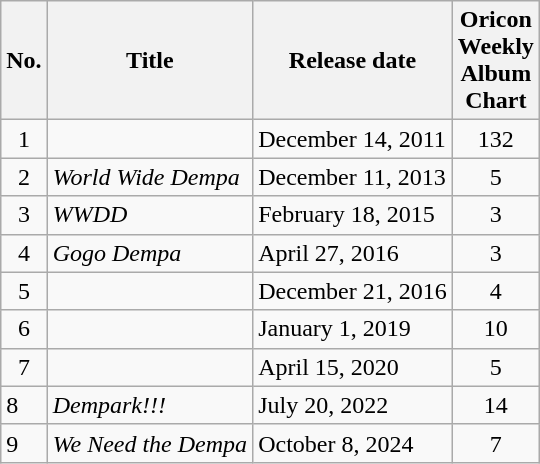<table class="wikitable">
<tr>
<th scope="col">No.</th>
<th scope="col">Title</th>
<th scope="col">Release date</th>
<th scope="col">Oricon<br>Weekly <br>Album<br>Chart<br></th>
</tr>
<tr>
<td align="center">1</td>
<td></td>
<td>December 14, 2011</td>
<td align="center">132</td>
</tr>
<tr>
<td align="center">2</td>
<td><em>World Wide Dempa</em></td>
<td>December 11, 2013</td>
<td align="center">5</td>
</tr>
<tr>
<td align="center">3</td>
<td><em>WWDD</em></td>
<td>February 18, 2015</td>
<td align="center">3</td>
</tr>
<tr>
<td align="center">4</td>
<td><em>Gogo Dempa</em></td>
<td>April 27, 2016</td>
<td align="center">3</td>
</tr>
<tr>
<td align="center">5</td>
<td></td>
<td>December 21, 2016</td>
<td align="center">4</td>
</tr>
<tr>
<td align="center">6</td>
<td></td>
<td>January 1, 2019</td>
<td align="center">10</td>
</tr>
<tr>
<td align="center">7</td>
<td></td>
<td>April 15, 2020</td>
<td align="center">5</td>
</tr>
<tr>
<td>8</td>
<td><em>Dempark!!!</em></td>
<td>July 20, 2022</td>
<td align="center">14</td>
</tr>
<tr>
<td>9</td>
<td><em>We Need the Dempa</em></td>
<td>October 8, 2024</td>
<td align="center">7</td>
</tr>
</table>
